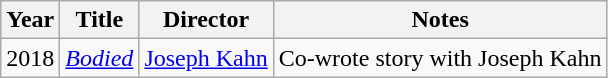<table class="wikitable" style="margin-right: 0;">
<tr>
<th>Year</th>
<th>Title</th>
<th>Director</th>
<th>Notes</th>
</tr>
<tr>
<td>2018</td>
<td><em><a href='#'>Bodied</a></em></td>
<td><a href='#'>Joseph Kahn</a></td>
<td>Co-wrote story with Joseph Kahn</td>
</tr>
</table>
